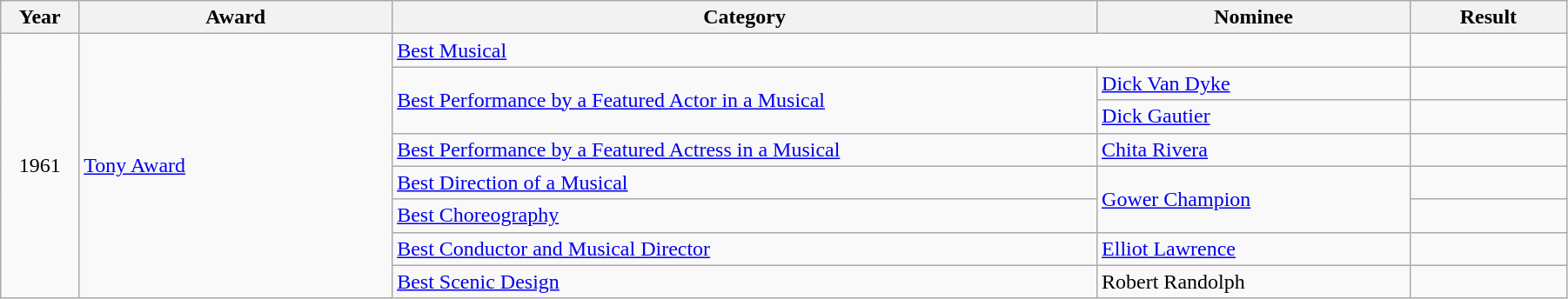<table class="wikitable" width="95%">
<tr>
<th width="5%">Year</th>
<th width="20%">Award</th>
<th width="45%">Category</th>
<th width="20%">Nominee</th>
<th width="10%">Result</th>
</tr>
<tr>
<td rowspan="8" align="center">1961</td>
<td rowspan="8"><a href='#'>Tony Award</a></td>
<td colspan="2"><a href='#'>Best Musical</a></td>
<td></td>
</tr>
<tr>
<td rowspan="2"><a href='#'>Best Performance by a Featured Actor in a Musical</a></td>
<td><a href='#'>Dick Van Dyke</a></td>
<td></td>
</tr>
<tr>
<td><a href='#'>Dick Gautier</a></td>
<td></td>
</tr>
<tr>
<td><a href='#'>Best Performance by a Featured Actress in a Musical</a></td>
<td><a href='#'>Chita Rivera</a></td>
<td></td>
</tr>
<tr>
<td><a href='#'>Best Direction of a Musical</a></td>
<td rowspan="2"><a href='#'>Gower Champion</a></td>
<td></td>
</tr>
<tr>
<td><a href='#'>Best Choreography</a></td>
<td></td>
</tr>
<tr>
<td><a href='#'>Best Conductor and Musical Director</a></td>
<td><a href='#'>Elliot Lawrence</a></td>
<td></td>
</tr>
<tr>
<td><a href='#'>Best Scenic Design</a></td>
<td>Robert Randolph</td>
<td></td>
</tr>
</table>
